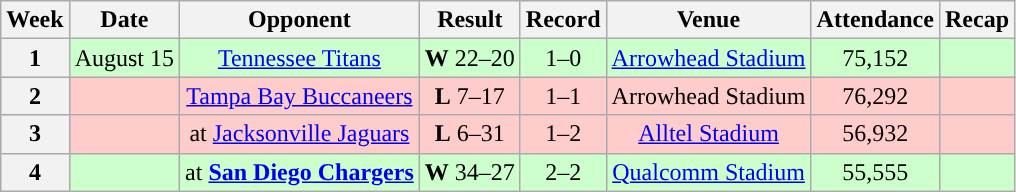<table class="wikitable" style="text-align:center">
<tr>
<th>Week</th>
<th>Date</th>
<th>Opponent</th>
<th>Result</th>
<th>Record</th>
<th>Venue</th>
<th>Attendance</th>
<th>Recap</th>
</tr>
<tr style="background:#cfc">
<th>1</th>
<td>August 15</td>
<td><a href='#'>Tennessee Titans</a></td>
<td><strong>W</strong> 22–20</td>
<td>1–0</td>
<td><a href='#'>Arrowhead Stadium</a></td>
<td>75,152</td>
<td></td>
</tr>
<tr style="background:#fcc">
<th>2</th>
<td></td>
<td><a href='#'>Tampa Bay Buccaneers</a></td>
<td><strong>L</strong> 7–17</td>
<td>1–1</td>
<td>Arrowhead Stadium</td>
<td>76,292</td>
<td></td>
</tr>
<tr style="background:#fcc">
<th>3</th>
<td></td>
<td>at <a href='#'>Jacksonville Jaguars</a></td>
<td><strong>L</strong> 6–31</td>
<td>1–2</td>
<td><a href='#'>Alltel Stadium</a></td>
<td>56,932</td>
<td></td>
</tr>
<tr style="background:#cfc">
<th>4</th>
<td></td>
<td>at <strong><a href='#'>San Diego Chargers</a></strong></td>
<td><strong>W</strong> 34–27</td>
<td>2–2</td>
<td><a href='#'>Qualcomm Stadium</a></td>
<td>55,555</td>
<td></td>
</tr>
</table>
